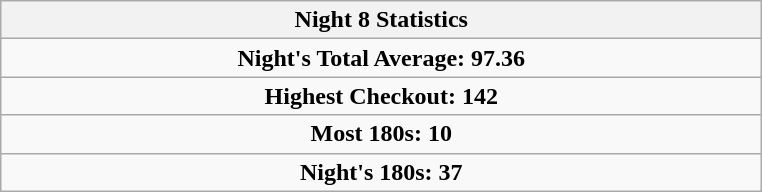<table class=wikitable style="text-align:center">
<tr>
<th width=500>Night 8 Statistics</th>
</tr>
<tr align=center>
<td colspan="3"><strong>Night's Total Average: 97.36</strong></td>
</tr>
<tr align=center>
<td colspan="3"><strong>Highest Checkout:</strong>  <strong>142</strong></td>
</tr>
<tr align=center>
<td colspan="3"><strong>Most 180s:</strong>  <strong>10</strong></td>
</tr>
<tr align=center>
<td colspan="3"><strong>Night's 180s: 37</strong></td>
</tr>
</table>
